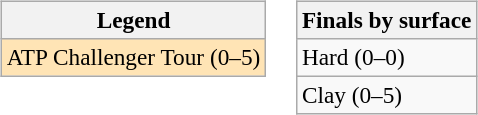<table>
<tr valign=top>
<td><br><table class="wikitable" style=font-size:97%>
<tr>
<th>Legend</th>
</tr>
<tr style="background:moccasin;">
<td>ATP Challenger Tour (0–5)</td>
</tr>
</table>
</td>
<td><br><table class="wikitable" style=font-size:97%>
<tr>
<th>Finals by surface</th>
</tr>
<tr>
<td>Hard (0–0)</td>
</tr>
<tr>
<td>Clay (0–5)</td>
</tr>
</table>
</td>
</tr>
</table>
